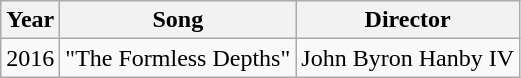<table class="wikitable">
<tr>
<th>Year</th>
<th>Song</th>
<th>Director</th>
</tr>
<tr>
<td rowspan="1">2016</td>
<td>"The Formless Depths"</td>
<td>John Byron Hanby IV</td>
</tr>
</table>
